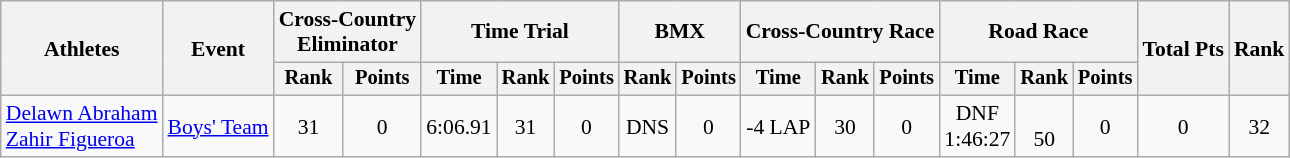<table class="wikitable" style="font-size:90%;">
<tr>
<th rowspan=2>Athletes</th>
<th rowspan=2>Event</th>
<th colspan=2>Cross-Country<br>Eliminator</th>
<th colspan=3>Time Trial</th>
<th colspan=2>BMX</th>
<th colspan=3>Cross-Country Race</th>
<th colspan=3>Road Race</th>
<th rowspan=2>Total Pts</th>
<th rowspan=2>Rank</th>
</tr>
<tr style="font-size:95%">
<th>Rank</th>
<th>Points</th>
<th>Time</th>
<th>Rank</th>
<th>Points</th>
<th>Rank</th>
<th>Points</th>
<th>Time</th>
<th>Rank</th>
<th>Points</th>
<th>Time</th>
<th>Rank</th>
<th>Points</th>
</tr>
<tr align=center>
<td align=left><a href='#'>Delawn Abraham</a><br><a href='#'>Zahir Figueroa</a></td>
<td align=left><a href='#'>Boys' Team</a></td>
<td>31</td>
<td>0</td>
<td>6:06.91</td>
<td>31</td>
<td>0</td>
<td>DNS</td>
<td>0</td>
<td>-4 LAP</td>
<td>30</td>
<td>0</td>
<td>DNF<br>1:46:27</td>
<td valign=bottom>50</td>
<td>0</td>
<td>0</td>
<td>32</td>
</tr>
</table>
